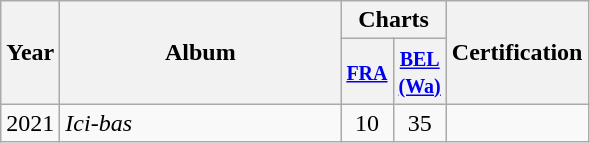<table class="wikitable">
<tr>
<th style="text-align:center; width:10px" rowspan="2">Year</th>
<th rowspan="2" style="text-align:center; width:180px;">Album</th>
<th style="text-align:center;" colspan="2">Charts</th>
<th rowspan="2" style="text-align:center; width:80px;">Certification</th>
</tr>
<tr>
<th width="20"><small><a href='#'>FRA</a></small><br></th>
<th width="20"><small><a href='#'>BEL<br>(Wa)</a></small><br></th>
</tr>
<tr>
<td style="text-align:center;">2021</td>
<td><em>Ici-bas</em></td>
<td style="text-align:center;">10</td>
<td style="text-align:center;">35</td>
<td></td>
</tr>
</table>
